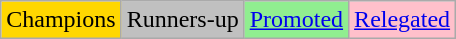<table class="wikitable" style="text-align: center">
<tr>
<td bgcolor=gold>Champions</td>
<td bgcolor=silver>Runners-up</td>
<td bgcolor="lightgreen"><a href='#'>Promoted</a></td>
<td bgcolor="pink"><a href='#'>Relegated</a></td>
</tr>
</table>
